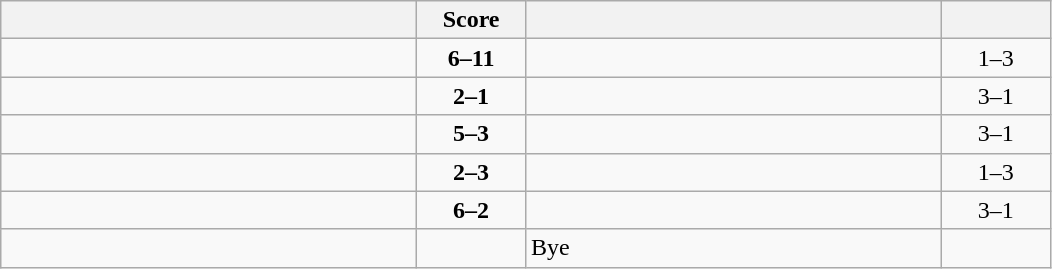<table class="wikitable" style="text-align: center; ">
<tr>
<th align="right" width="270"></th>
<th width="65">Score</th>
<th align="left" width="270"></th>
<th width="65"></th>
</tr>
<tr>
<td align="left"></td>
<td><strong>6–11</strong></td>
<td align="left"><strong></strong></td>
<td>1–3 <strong></strong></td>
</tr>
<tr>
<td align="left"><strong></strong></td>
<td><strong>2–1</strong></td>
<td align="left"></td>
<td>3–1 <strong></strong></td>
</tr>
<tr>
<td align="left"><strong></strong></td>
<td><strong>5–3</strong></td>
<td align="left"></td>
<td>3–1 <strong></strong></td>
</tr>
<tr>
<td align="left"></td>
<td><strong>2–3</strong></td>
<td align="left"><strong></strong></td>
<td>1–3 <strong></strong></td>
</tr>
<tr>
<td align="left"><strong></strong></td>
<td><strong>6–2</strong></td>
<td align="left"></td>
<td>3–1 <strong></strong></td>
</tr>
<tr>
<td align="left"><strong></strong></td>
<td></td>
<td align="left">Bye</td>
<td></td>
</tr>
</table>
